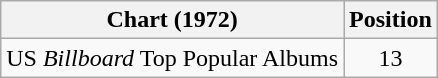<table class="wikitable" style="text-align:center;">
<tr>
<th>Chart (1972)</th>
<th>Position</th>
</tr>
<tr>
<td align="left">US <em>Billboard</em> Top Popular Albums</td>
<td>13</td>
</tr>
</table>
